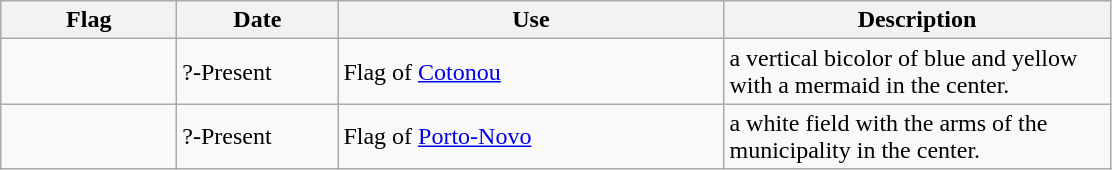<table class="wikitable">
<tr>
<th style="width:110px;">Flag</th>
<th style="width:100px;">Date</th>
<th style="width:250px;">Use</th>
<th style="width:250px;">Description</th>
</tr>
<tr>
<td></td>
<td>?-Present</td>
<td>Flag of <a href='#'>Cotonou</a></td>
<td>a vertical bicolor of blue and yellow with a mermaid in the center.</td>
</tr>
<tr>
<td></td>
<td>?-Present</td>
<td>Flag of <a href='#'>Porto-Novo</a></td>
<td>a white field with the arms of the municipality in the center.</td>
</tr>
</table>
